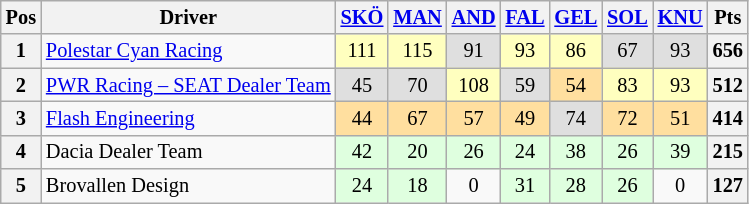<table class="wikitable" style="font-size: 85%; text-align: center;">
<tr valign="top">
<th valign="middle">Pos</th>
<th valign="middle">Driver</th>
<th><a href='#'>SKÖ</a></th>
<th><a href='#'>MAN</a></th>
<th><a href='#'>AND</a></th>
<th><a href='#'>FAL</a></th>
<th><a href='#'>GEL</a></th>
<th><a href='#'>SOL</a></th>
<th><a href='#'>KNU</a></th>
<th valign="middle">Pts</th>
</tr>
<tr>
<th>1</th>
<td align="left"><a href='#'>Polestar Cyan Racing</a></td>
<td style="background:#ffffbf;">111</td>
<td style="background:#ffffbf;">115</td>
<td style="background:#dfdfdf;">91</td>
<td style="background:#ffffbf;">93</td>
<td style="background:#ffffbf;">86</td>
<td style="background:#dfdfdf;">67</td>
<td style="background:#dfdfdf;">93</td>
<th>656</th>
</tr>
<tr>
<th>2</th>
<td align="left"><a href='#'>PWR Racing – SEAT Dealer Team</a></td>
<td style="background:#dfdfdf;">45</td>
<td style="background:#dfdfdf;">70</td>
<td style="background:#ffffbf;">108</td>
<td style="background:#dfdfdf;">59</td>
<td style="background:#ffdf9f;">54</td>
<td style="background:#ffffbf;">83</td>
<td style="background:#ffffbf;">93</td>
<th>512</th>
</tr>
<tr>
<th>3</th>
<td align="left"><a href='#'>Flash Engineering</a></td>
<td style="background:#ffdf9f;">44</td>
<td style="background:#ffdf9f;">67</td>
<td style="background:#ffdf9f;">57</td>
<td style="background:#ffdf9f;">49</td>
<td style="background:#dfdfdf;">74</td>
<td style="background:#ffdf9f;">72</td>
<td style="background:#ffdf9f;">51</td>
<th>414</th>
</tr>
<tr>
<th>4</th>
<td align="left">Dacia Dealer Team</td>
<td style="background:#dfffdf;">42</td>
<td style="background:#dfffdf;">20</td>
<td style="background:#dfffdf;">26</td>
<td style="background:#dfffdf;">24</td>
<td style="background:#dfffdf;">38</td>
<td style="background:#dfffdf;">26</td>
<td style="background:#dfffdf;">39</td>
<th>215</th>
</tr>
<tr>
<th>5</th>
<td align="left">Brovallen Design</td>
<td style="background:#dfffdf;">24</td>
<td style="background:#dfffdf;">18</td>
<td style="background:#dfffdf:">0</td>
<td style="background:#dfffdf;">31</td>
<td style="background:#dfffdf;">28</td>
<td style="background:#dfffdf;">26</td>
<td style="background:#dfffdf:">0</td>
<th>127</th>
</tr>
</table>
